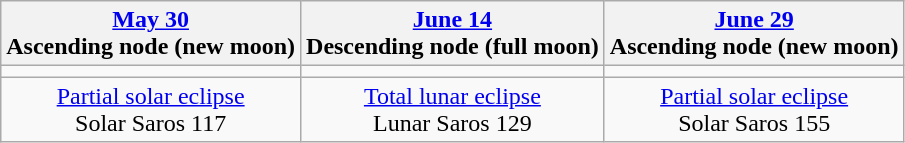<table class="wikitable">
<tr>
<th><a href='#'>May 30</a><br>Ascending node (new moon)</th>
<th><a href='#'>June 14</a><br>Descending node (full moon)</th>
<th><a href='#'>June 29</a><br>Ascending node (new moon)</th>
</tr>
<tr>
<td></td>
<td></td>
<td></td>
</tr>
<tr align=center>
<td><a href='#'>Partial solar eclipse</a><br>Solar Saros 117</td>
<td><a href='#'>Total lunar eclipse</a><br>Lunar Saros 129</td>
<td><a href='#'>Partial solar eclipse</a><br>Solar Saros 155</td>
</tr>
</table>
